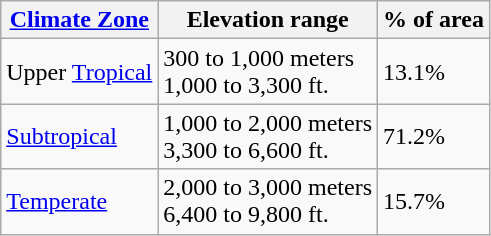<table class="wikitable">
<tr>
<th><a href='#'>Climate Zone</a></th>
<th>Elevation range</th>
<th>% of area</th>
</tr>
<tr>
<td>Upper <a href='#'>Tropical</a></td>
<td>300 to 1,000 meters<br>1,000 to 3,300 ft.</td>
<td>13.1%</td>
</tr>
<tr>
<td><a href='#'>Subtropical</a></td>
<td>1,000 to 2,000 meters<br>3,300 to 6,600 ft.</td>
<td>71.2%</td>
</tr>
<tr>
<td><a href='#'>Temperate</a></td>
<td>2,000 to 3,000 meters<br>6,400 to 9,800 ft.</td>
<td>15.7%</td>
</tr>
</table>
